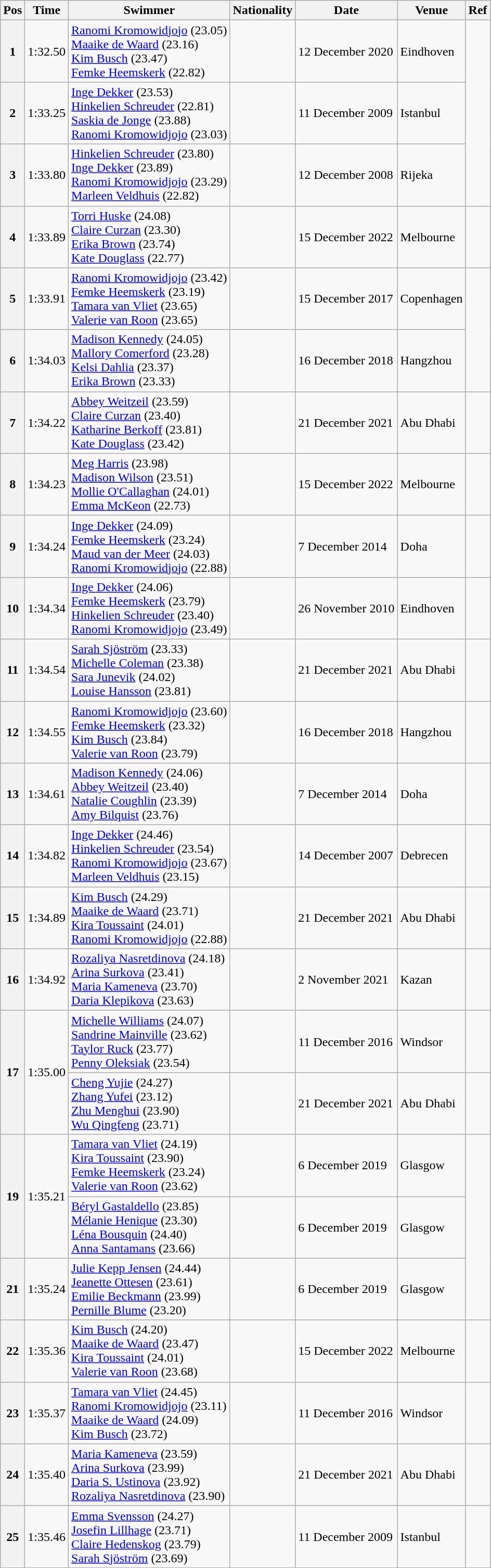<table class="wikitable">
<tr>
<th>Pos</th>
<th>Time</th>
<th>Swimmer</th>
<th>Nationality</th>
<th>Date</th>
<th>Venue</th>
<th>Ref</th>
</tr>
<tr>
<th>1</th>
<td>1:32.50</td>
<td><a href='#'>Ranomi Kromowidjojo</a> (23.05)<br><a href='#'>Maaike de Waard</a> (23.16)<br><a href='#'>Kim Busch</a> (23.47)<br><a href='#'>Femke Heemskerk</a> (22.82)</td>
<td></td>
<td>12 December 2020</td>
<td>Eindhoven</td>
</tr>
<tr>
<th>2</th>
<td>1:33.25</td>
<td><a href='#'>Inge Dekker</a> (23.53)<br><a href='#'>Hinkelien Schreuder</a> (22.81)<br><a href='#'>Saskia de Jonge</a> (23.88)<br><a href='#'>Ranomi Kromowidjojo</a> (23.03)</td>
<td></td>
<td>11 December 2009</td>
<td>Istanbul</td>
</tr>
<tr>
<th>3</th>
<td>1:33.80</td>
<td><a href='#'>Hinkelien Schreuder</a> (23.80)<br><a href='#'>Inge Dekker</a> (23.89)<br><a href='#'>Ranomi Kromowidjojo</a> (23.29)<br><a href='#'>Marleen Veldhuis</a> (22.82)</td>
<td></td>
<td>12 December 2008</td>
<td>Rijeka</td>
</tr>
<tr>
<th>4</th>
<td>1:33.89</td>
<td><a href='#'>Torri Huske</a> (24.08)<br><a href='#'>Claire Curzan</a> (23.30)<br><a href='#'>Erika Brown</a> (23.74)<br><a href='#'>Kate Douglass</a> (22.77)</td>
<td></td>
<td>15 December 2022</td>
<td>Melbourne</td>
<td></td>
</tr>
<tr>
<th>5</th>
<td>1:33.91</td>
<td><a href='#'>Ranomi Kromowidjojo</a> (23.42)<br><a href='#'>Femke Heemskerk</a> (23.19)<br><a href='#'>Tamara van Vliet</a> (23.65)<br><a href='#'>Valerie van Roon</a> (23.65)</td>
<td></td>
<td>15 December 2017</td>
<td>Copenhagen</td>
</tr>
<tr>
<th>6</th>
<td>1:34.03</td>
<td><a href='#'>Madison Kennedy</a> (24.05) <br><a href='#'>Mallory Comerford</a> (23.28)<br><a href='#'>Kelsi Dahlia</a> (23.37)<br><a href='#'>Erika Brown</a> (23.33)</td>
<td></td>
<td>16 December 2018</td>
<td>Hangzhou</td>
</tr>
<tr>
<th>7</th>
<td>1:34.22</td>
<td><a href='#'>Abbey Weitzeil</a> (23.59)<br><a href='#'>Claire Curzan</a> (23.40)<br><a href='#'>Katharine Berkoff</a> (23.81)<br><a href='#'>Kate Douglass</a> (23.42)</td>
<td></td>
<td>21 December 2021</td>
<td>Abu Dhabi</td>
<td></td>
</tr>
<tr>
<th>8</th>
<td>1:34.23</td>
<td><a href='#'>Meg Harris</a> (23.98)<br><a href='#'>Madison Wilson</a> (23.51)<br><a href='#'>Mollie O'Callaghan</a> (24.01)<br><a href='#'>Emma McKeon</a> (22.73)</td>
<td></td>
<td>15 December 2022</td>
<td>Melbourne</td>
<td></td>
</tr>
<tr>
<th>9</th>
<td>1:34.24</td>
<td><a href='#'>Inge Dekker</a> (24.09)<br><a href='#'>Femke Heemskerk</a> (23.24)<br><a href='#'>Maud van der Meer</a> (24.03)<br><a href='#'>Ranomi Kromowidjojo</a> (22.88)</td>
<td></td>
<td>7 December 2014</td>
<td>Doha</td>
<td></td>
</tr>
<tr>
<th>10</th>
<td>1:34.34</td>
<td><a href='#'>Inge Dekker</a> (24.06) <br><a href='#'>Femke Heemskerk</a> (23.79)<br><a href='#'>Hinkelien Schreuder</a> (23.40)<br><a href='#'>Ranomi Kromowidjojo</a> (23.49)</td>
<td></td>
<td>26 November 2010</td>
<td>Eindhoven</td>
<td></td>
</tr>
<tr>
<th>11</th>
<td>1:34.54</td>
<td><a href='#'>Sarah Sjöström</a> (23.33)<br><a href='#'>Michelle Coleman</a> (23.38)<br><a href='#'>Sara Junevik</a> (24.02)<br><a href='#'>Louise Hansson</a> (23.81)</td>
<td></td>
<td>21 December 2021</td>
<td>Abu Dhabi</td>
<td></td>
</tr>
<tr>
<th>12</th>
<td>1:34.55</td>
<td><a href='#'>Ranomi Kromowidjojo</a> (23.60)<br><a href='#'>Femke Heemskerk</a> (23.32)<br><a href='#'>Kim Busch</a> (23.84)<br><a href='#'>Valerie van Roon</a> (23.79)</td>
<td></td>
<td>16 December 2018</td>
<td>Hangzhou</td>
<td></td>
</tr>
<tr>
<th>13</th>
<td>1:34.61</td>
<td><a href='#'>Madison Kennedy</a> (24.06)<br><a href='#'>Abbey Weitzeil</a> (23.40)<br><a href='#'>Natalie Coughlin</a> (23.39)<br><a href='#'>Amy Bilquist</a> (23.76)</td>
<td></td>
<td>7 December 2014</td>
<td>Doha</td>
<td></td>
</tr>
<tr>
<th>14</th>
<td>1:34.82</td>
<td><a href='#'>Inge Dekker</a> (24.46)<br><a href='#'>Hinkelien Schreuder</a> (23.54)<br><a href='#'>Ranomi Kromowidjojo</a> (23.67)<br><a href='#'>Marleen Veldhuis</a> (23.15)</td>
<td></td>
<td>14 December 2007</td>
<td>Debrecen</td>
<td></td>
</tr>
<tr>
<th>15</th>
<td>1:34.89</td>
<td><a href='#'>Kim Busch</a> (24.29)<br><a href='#'>Maaike de Waard</a> (23.71)<br><a href='#'>Kira Toussaint</a> (24.01)<br><a href='#'>Ranomi Kromowidjojo</a> (22.88)</td>
<td></td>
<td>21 December 2021</td>
<td>Abu Dhabi</td>
<td></td>
</tr>
<tr>
<th>16</th>
<td>1:34.92</td>
<td><a href='#'>Rozaliya Nasretdinova</a> (24.18)<br><a href='#'>Arina Surkova</a> (23.41)<br><a href='#'>Maria Kameneva</a> (23.70)<br><a href='#'>Daria Klepikova</a> (23.63)</td>
<td></td>
<td>2 November 2021</td>
<td>Kazan</td>
<td></td>
</tr>
<tr>
<th rowspan=2>17</th>
<td rowspan=2>1:35.00</td>
<td><a href='#'>Michelle Williams</a> (24.07)<br><a href='#'>Sandrine Mainville</a> (23.62)<br><a href='#'>Taylor Ruck</a> (23.77)<br><a href='#'>Penny Oleksiak</a> (23.54)</td>
<td></td>
<td>11 December 2016</td>
<td>Windsor</td>
<td></td>
</tr>
<tr>
<td><a href='#'>Cheng Yujie</a> (24.27)<br><a href='#'>Zhang Yufei</a> (23.12)<br><a href='#'>Zhu Menghui</a> (23.90)<br><a href='#'>Wu Qingfeng</a> (23.71)</td>
<td></td>
<td>21 December 2021</td>
<td>Abu Dhabi</td>
<td></td>
</tr>
<tr>
<th rowspan=2>19</th>
<td rowspan=2>1:35.21</td>
<td><a href='#'>Tamara van Vliet</a> (24.19)<br><a href='#'>Kira Toussaint</a> (23.90)<br><a href='#'>Femke Heemskerk</a> (23.24)<br><a href='#'>Valerie van Roon</a> (23.62)</td>
<td></td>
<td>6 December 2019</td>
<td>Glasgow</td>
</tr>
<tr>
<td><a href='#'>Béryl Gastaldello</a> (23.85)<br><a href='#'>Mélanie Henique</a> (23.30)<br><a href='#'>Léna Bousquin</a> (24.40)<br><a href='#'>Anna Santamans</a> (23.66)</td>
<td></td>
<td>6 December 2019</td>
<td>Glasgow</td>
</tr>
<tr>
<th>21</th>
<td>1:35.24</td>
<td><a href='#'>Julie Kepp Jensen</a> (24.44)<br><a href='#'>Jeanette Ottesen</a> (23.61)<br><a href='#'>Emilie Beckmann</a> (23.99)<br><a href='#'>Pernille Blume</a> (23.20)</td>
<td></td>
<td>6 December 2019</td>
<td>Glasgow</td>
</tr>
<tr>
<th>22</th>
<td>1:35.36</td>
<td><a href='#'>Kim Busch</a> (24.20)<br><a href='#'>Maaike de Waard</a> (23.47)<br><a href='#'>Kira Toussaint</a> (24.01)<br><a href='#'>Valerie van Roon</a> (23.68)</td>
<td></td>
<td>15 December 2022</td>
<td>Melbourne</td>
<td></td>
</tr>
<tr>
<th>23</th>
<td>1:35.37</td>
<td><a href='#'>Tamara van Vliet</a> (24.45)<br><a href='#'>Ranomi Kromowidjojo</a> (23.11)<br><a href='#'>Maaike de Waard</a> (24.09)<br><a href='#'>Kim Busch</a> (23.72)</td>
<td></td>
<td>11 December 2016</td>
<td>Windsor</td>
<td></td>
</tr>
<tr>
<th>24</th>
<td>1:35.40</td>
<td><a href='#'>Maria Kameneva</a> (23.59)<br><a href='#'>Arina Surkova</a> (23.99)<br><a href='#'>Daria S. Ustinova</a> (23.92)<br><a href='#'>Rozaliya Nasretdinova</a> (23.90)</td>
<td></td>
<td>21 December 2021</td>
<td>Abu Dhabi</td>
<td></td>
</tr>
<tr>
<th>25</th>
<td>1:35.46</td>
<td><a href='#'>Emma Svensson</a> (24.27)<br><a href='#'>Josefin Lillhage</a> (23.71)<br><a href='#'>Claire Hedenskog</a> (23.79)<br><a href='#'>Sarah Sjöström</a> (23.69)</td>
<td></td>
<td>11 December 2009</td>
<td>Istanbul</td>
<td></td>
</tr>
</table>
